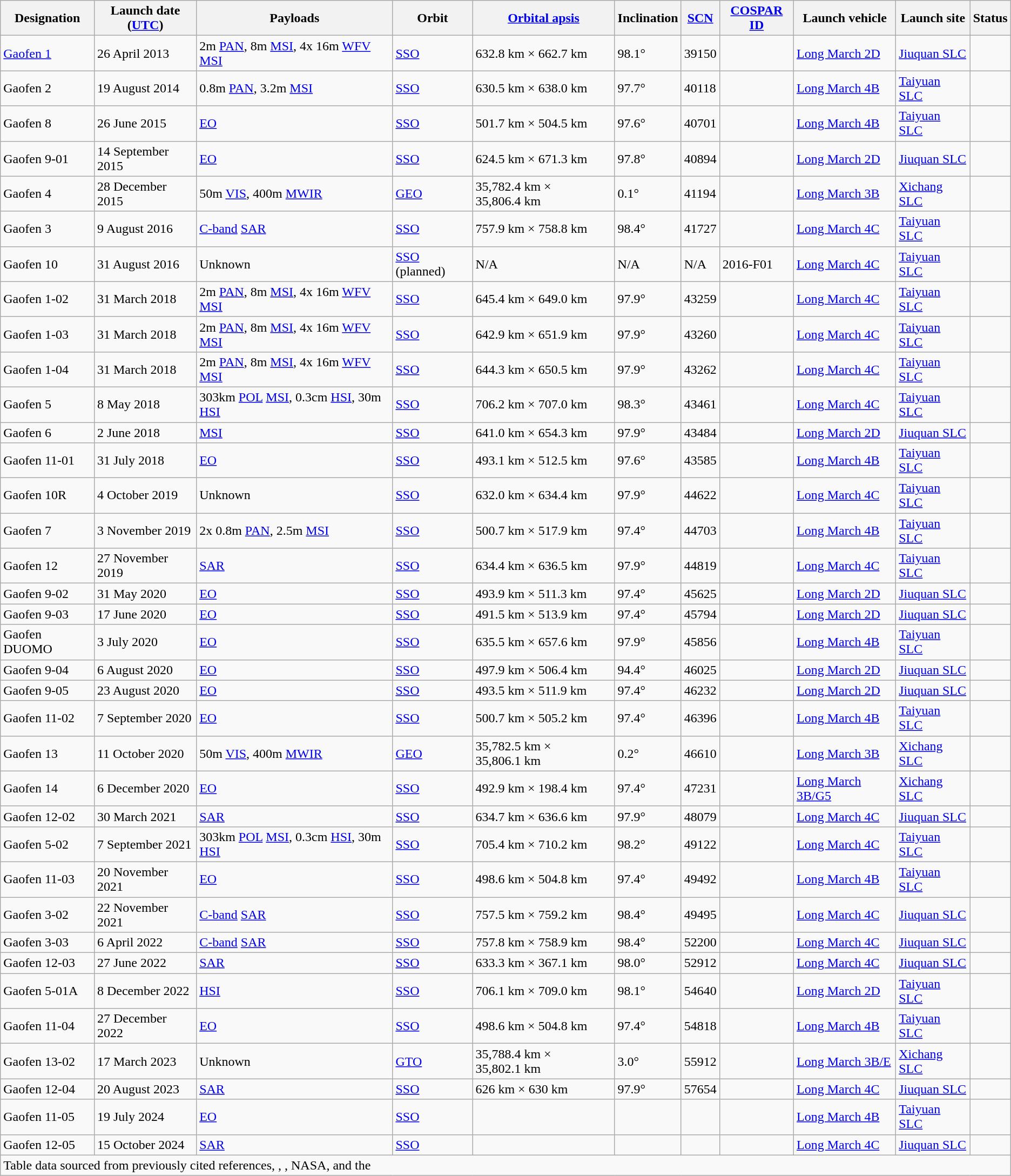<table class="wikitable sortable">
<tr>
<th>Designation</th>
<th>Launch date<br>(<a href='#'>UTC</a>)</th>
<th>Payloads</th>
<th>Orbit</th>
<th><a href='#'>Orbital apsis</a></th>
<th>Inclination</th>
<th><a href='#'>SCN</a></th>
<th><a href='#'>COSPAR ID</a></th>
<th>Launch vehicle</th>
<th>Launch site</th>
<th>Status</th>
</tr>
<tr>
<td><a href='#'>Gaofen 1</a></td>
<td>26 April 2013</td>
<td>2m <a href='#'>PAN</a>, 8m <a href='#'>MSI</a>, 4x 16m <a href='#'>WFV</a> <a href='#'>MSI</a></td>
<td><a href='#'>SSO</a></td>
<td>632.8 km × 662.7 km</td>
<td>98.1°</td>
<td>39150</td>
<td></td>
<td><a href='#'>Long March 2D</a></td>
<td><a href='#'>Jiuquan SLC</a></td>
<td></td>
</tr>
<tr>
<td>Gaofen 2</td>
<td>19 August 2014</td>
<td>0.8m <a href='#'>PAN</a>, 3.2m <a href='#'>MSI</a></td>
<td><a href='#'>SSO</a></td>
<td>630.5 km × 638.0 km</td>
<td>97.7°</td>
<td>40118</td>
<td></td>
<td><a href='#'>Long March 4B</a></td>
<td><a href='#'>Taiyuan SLC</a></td>
<td></td>
</tr>
<tr>
<td>Gaofen 8</td>
<td>26 June 2015</td>
<td><a href='#'>EO</a></td>
<td><a href='#'>SSO</a></td>
<td>501.7 km × 504.5 km</td>
<td>97.6°</td>
<td>40701</td>
<td></td>
<td><a href='#'>Long March 4B</a></td>
<td><a href='#'>Taiyuan SLC</a></td>
<td></td>
</tr>
<tr>
<td>Gaofen 9-01</td>
<td>14 September 2015</td>
<td><a href='#'>EO</a></td>
<td><a href='#'>SSO</a></td>
<td>624.5 km × 671.3 km</td>
<td>97.8°</td>
<td>40894</td>
<td></td>
<td><a href='#'>Long March 2D</a></td>
<td><a href='#'>Jiuquan SLC</a></td>
<td></td>
</tr>
<tr>
<td>Gaofen 4</td>
<td>28 December 2015</td>
<td>50m <a href='#'>VIS</a>, 400m <a href='#'>MWIR</a></td>
<td><a href='#'>GEO</a></td>
<td>35,782.4 km × 35,806.4 km</td>
<td>0.1°</td>
<td>41194</td>
<td></td>
<td><a href='#'>Long March 3B</a></td>
<td><a href='#'>Xichang SLC</a></td>
<td></td>
</tr>
<tr>
<td>Gaofen 3</td>
<td>9 August 2016</td>
<td><a href='#'>C-band</a> <a href='#'>SAR</a></td>
<td><a href='#'>SSO</a></td>
<td>757.9 km × 758.8 km</td>
<td>98.4°</td>
<td>41727</td>
<td></td>
<td><a href='#'>Long March 4C</a></td>
<td><a href='#'>Taiyuan SLC</a></td>
<td></td>
</tr>
<tr>
<td>Gaofen 10</td>
<td>31 August 2016</td>
<td>Unknown</td>
<td><a href='#'>SSO</a> (planned)</td>
<td>N/A</td>
<td>N/A</td>
<td>N/A</td>
<td>2016-F01</td>
<td><a href='#'>Long March 4C</a></td>
<td><a href='#'>Taiyuan SLC</a></td>
<td></td>
</tr>
<tr>
<td>Gaofen 1-02</td>
<td>31 March 2018</td>
<td>2m <a href='#'>PAN</a>, 8m <a href='#'>MSI</a>, 4x 16m <a href='#'>WFV</a> <a href='#'>MSI</a></td>
<td><a href='#'>SSO</a></td>
<td>645.4 km × 649.0 km</td>
<td>97.9°</td>
<td>43259</td>
<td></td>
<td><a href='#'>Long March 4C</a></td>
<td><a href='#'>Taiyuan SLC</a></td>
<td></td>
</tr>
<tr>
<td>Gaofen 1-03</td>
<td>31 March 2018</td>
<td>2m <a href='#'>PAN</a>, 8m <a href='#'>MSI</a>, 4x 16m <a href='#'>WFV</a> <a href='#'>MSI</a></td>
<td><a href='#'>SSO</a></td>
<td>642.9 km × 651.9 km</td>
<td>97.9°</td>
<td>43260</td>
<td></td>
<td><a href='#'>Long March 4C</a></td>
<td><a href='#'>Taiyuan SLC</a></td>
<td></td>
</tr>
<tr>
<td>Gaofen 1-04</td>
<td>31 March 2018</td>
<td>2m <a href='#'>PAN</a>, 8m <a href='#'>MSI</a>, 4x 16m <a href='#'>WFV</a> <a href='#'>MSI</a></td>
<td><a href='#'>SSO</a></td>
<td>644.3 km × 650.5 km</td>
<td>97.9°</td>
<td>43262</td>
<td></td>
<td><a href='#'>Long March 4C</a></td>
<td><a href='#'>Taiyuan SLC</a></td>
<td></td>
</tr>
<tr>
<td>Gaofen 5</td>
<td>8 May 2018</td>
<td>303km <a href='#'>POL</a> <a href='#'>MSI</a>, 0.3cm <a href='#'>HSI</a>, 30m <a href='#'>HSI</a></td>
<td><a href='#'>SSO</a></td>
<td>706.2 km × 707.0 km</td>
<td>98.3°</td>
<td>43461</td>
<td></td>
<td><a href='#'>Long March 4C</a></td>
<td><a href='#'>Taiyuan SLC</a></td>
<td></td>
</tr>
<tr>
<td>Gaofen 6</td>
<td>2 June 2018</td>
<td><a href='#'>MSI</a></td>
<td><a href='#'>SSO</a></td>
<td>641.0 km × 654.3 km</td>
<td>97.9°</td>
<td>43484</td>
<td></td>
<td><a href='#'>Long March 2D</a></td>
<td><a href='#'>Jiuquan SLC</a></td>
<td></td>
</tr>
<tr>
<td>Gaofen 11-01</td>
<td>31 July 2018</td>
<td><a href='#'>EO</a></td>
<td><a href='#'>SSO</a></td>
<td>493.1 km × 512.5 km</td>
<td>97.6°</td>
<td>43585</td>
<td></td>
<td><a href='#'>Long March 4B</a></td>
<td><a href='#'>Taiyuan SLC</a></td>
<td></td>
</tr>
<tr>
<td>Gaofen 10R</td>
<td>4 October 2019</td>
<td>Unknown</td>
<td><a href='#'>SSO</a></td>
<td>632.0 km × 634.4 km</td>
<td>97.9°</td>
<td>44622</td>
<td></td>
<td><a href='#'>Long March 4C</a></td>
<td><a href='#'>Taiyuan SLC</a></td>
<td></td>
</tr>
<tr>
<td>Gaofen 7</td>
<td>3 November 2019</td>
<td>2x 0.8m <a href='#'>PAN</a>, 2.5m <a href='#'>MSI</a></td>
<td><a href='#'>SSO</a></td>
<td>500.7 km × 517.9 km</td>
<td>97.4°</td>
<td>44703</td>
<td></td>
<td><a href='#'>Long March 4B</a></td>
<td><a href='#'>Taiyuan SLC</a></td>
<td></td>
</tr>
<tr>
<td>Gaofen 12</td>
<td>27 November 2019</td>
<td><a href='#'>SAR</a></td>
<td><a href='#'>SSO</a></td>
<td>634.4 km × 636.5 km</td>
<td>97.9°</td>
<td>44819</td>
<td></td>
<td><a href='#'>Long March 4C</a></td>
<td><a href='#'>Taiyuan SLC</a></td>
<td></td>
</tr>
<tr>
<td>Gaofen 9-02</td>
<td>31 May 2020</td>
<td><a href='#'>EO</a></td>
<td><a href='#'>SSO</a></td>
<td>493.9 km × 511.3 km</td>
<td>97.4°</td>
<td>45625</td>
<td></td>
<td><a href='#'>Long March 2D</a></td>
<td><a href='#'>Jiuquan SLC</a></td>
<td></td>
</tr>
<tr>
<td>Gaofen 9-03</td>
<td>17 June 2020</td>
<td><a href='#'>EO</a></td>
<td><a href='#'>SSO</a></td>
<td>491.5 km × 513.9 km</td>
<td>97.4°</td>
<td>45794</td>
<td></td>
<td><a href='#'>Long March 2D</a></td>
<td><a href='#'>Jiuquan SLC</a></td>
<td></td>
</tr>
<tr>
<td>Gaofen DUOMO</td>
<td>3 July 2020</td>
<td><a href='#'>EO</a></td>
<td><a href='#'>SSO</a></td>
<td>635.5 km × 657.6 km</td>
<td>97.9°</td>
<td>45856</td>
<td></td>
<td><a href='#'>Long March 4B</a></td>
<td><a href='#'>Taiyuan SLC</a></td>
<td></td>
</tr>
<tr>
<td>Gaofen 9-04</td>
<td>6 August 2020</td>
<td><a href='#'>EO</a></td>
<td><a href='#'>SSO</a></td>
<td>497.9 km × 506.4 km</td>
<td>94.4°</td>
<td>46025</td>
<td></td>
<td><a href='#'>Long March 2D</a></td>
<td><a href='#'>Jiuquan SLC</a></td>
<td></td>
</tr>
<tr>
<td>Gaofen 9-05</td>
<td>23 August 2020</td>
<td><a href='#'>EO</a></td>
<td><a href='#'>SSO</a></td>
<td>493.5 km × 511.9 km</td>
<td>97.4°</td>
<td>46232</td>
<td></td>
<td><a href='#'>Long March 2D</a></td>
<td><a href='#'>Jiuquan SLC</a></td>
<td></td>
</tr>
<tr>
<td>Gaofen 11-02</td>
<td>7 September 2020</td>
<td><a href='#'>EO</a></td>
<td><a href='#'>SSO</a></td>
<td>500.7 km × 505.2 km</td>
<td>97.4°</td>
<td>46396</td>
<td></td>
<td><a href='#'>Long March 4B</a></td>
<td><a href='#'>Taiyuan SLC</a></td>
<td></td>
</tr>
<tr>
<td>Gaofen 13</td>
<td>11 October 2020</td>
<td>50m <a href='#'>VIS</a>, 400m <a href='#'>MWIR</a></td>
<td><a href='#'>GEO</a></td>
<td>35,782.5 km × 35,806.1 km</td>
<td>0.2°</td>
<td>46610</td>
<td></td>
<td><a href='#'>Long March 3B</a></td>
<td><a href='#'>Xichang SLC</a></td>
<td></td>
</tr>
<tr>
<td>Gaofen 14</td>
<td>6 December 2020</td>
<td><a href='#'>EO</a></td>
<td><a href='#'>SSO</a></td>
<td>492.9 km × 198.4 km</td>
<td>97.4°</td>
<td>47231</td>
<td></td>
<td><a href='#'>Long March 3B/G5</a></td>
<td><a href='#'>Xichang SLC</a></td>
<td></td>
</tr>
<tr>
<td>Gaofen 12-02</td>
<td>30 March 2021</td>
<td><a href='#'>SAR</a></td>
<td><a href='#'>SSO</a></td>
<td>634.7 km × 636.6 km</td>
<td>97.9°</td>
<td>48079</td>
<td></td>
<td><a href='#'>Long March 4C</a></td>
<td><a href='#'>Jiuquan SLC</a></td>
<td></td>
</tr>
<tr>
<td>Gaofen 5-02</td>
<td>7 September 2021</td>
<td>303km <a href='#'>POL</a> <a href='#'>MSI</a>, 0.3cm <a href='#'>HSI</a>, 30m <a href='#'>HSI</a></td>
<td><a href='#'>SSO</a></td>
<td>705.4 km × 710.2 km</td>
<td>98.2°</td>
<td>49122</td>
<td></td>
<td><a href='#'>Long March 4C</a></td>
<td><a href='#'>Taiyuan SLC</a></td>
<td></td>
</tr>
<tr>
<td>Gaofen 11-03</td>
<td>20 November 2021</td>
<td><a href='#'>EO</a></td>
<td><a href='#'>SSO</a></td>
<td>498.6 km × 504.8 km</td>
<td>97.4°</td>
<td>49492</td>
<td></td>
<td><a href='#'>Long March 4B</a></td>
<td><a href='#'>Taiyuan SLC</a></td>
<td></td>
</tr>
<tr>
<td>Gaofen 3-02</td>
<td>22 November 2021</td>
<td><a href='#'>C-band</a> <a href='#'>SAR</a></td>
<td><a href='#'>SSO</a></td>
<td>757.5 km × 759.2 km</td>
<td>98.4°</td>
<td>49495</td>
<td></td>
<td><a href='#'>Long March 4C</a></td>
<td><a href='#'>Jiuquan SLC</a></td>
<td></td>
</tr>
<tr>
<td>Gaofen 3-03</td>
<td>6 April 2022</td>
<td><a href='#'>C-band</a> <a href='#'>SAR</a></td>
<td><a href='#'>SSO</a></td>
<td>757.8 km × 758.9 km</td>
<td>98.4°</td>
<td>52200</td>
<td></td>
<td><a href='#'>Long March 4C</a></td>
<td><a href='#'>Jiuquan SLC</a></td>
<td></td>
</tr>
<tr>
<td>Gaofen 12-03</td>
<td>27 June 2022</td>
<td><a href='#'>SAR</a></td>
<td><a href='#'>SSO</a></td>
<td>633.3 km × 367.1 km</td>
<td>98.0°</td>
<td>52912</td>
<td></td>
<td><a href='#'>Long March 4C</a></td>
<td><a href='#'>Jiuquan SLC</a></td>
<td></td>
</tr>
<tr>
<td>Gaofen 5-01A</td>
<td>8 December 2022</td>
<td><a href='#'>HSI</a></td>
<td><a href='#'>SSO</a></td>
<td>706.1 km × 709.0 km</td>
<td>98.1°</td>
<td>54640</td>
<td></td>
<td><a href='#'>Long March 2D</a></td>
<td><a href='#'>Taiyuan SLC</a></td>
<td></td>
</tr>
<tr>
<td>Gaofen 11-04</td>
<td>27 December 2022</td>
<td><a href='#'>EO</a></td>
<td><a href='#'>SSO</a></td>
<td>498.6 km × 504.8 km</td>
<td>97.4°</td>
<td>54818</td>
<td></td>
<td><a href='#'>Long March 4B</a></td>
<td><a href='#'>Taiyuan SLC</a></td>
<td></td>
</tr>
<tr>
<td>Gaofen 13-02</td>
<td>17 March 2023</td>
<td>Unknown</td>
<td><a href='#'>GTO</a></td>
<td>35,788.4 km × 35,802.1 km</td>
<td>3.0°</td>
<td>55912</td>
<td></td>
<td><a href='#'>Long March 3B/E</a></td>
<td><a href='#'>Xichang SLC</a></td>
<td></td>
</tr>
<tr>
<td>Gaofen 12-04</td>
<td>20 August 2023</td>
<td><a href='#'>SAR</a></td>
<td><a href='#'>SSO</a></td>
<td>626 km × 630 km</td>
<td>97.9°</td>
<td>57654</td>
<td></td>
<td><a href='#'>Long March 4C</a></td>
<td><a href='#'>Jiuquan SLC</a></td>
<td></td>
</tr>
<tr>
<td>Gaofen 11-05</td>
<td>19 July 2024</td>
<td><a href='#'>EO</a></td>
<td><a href='#'>SSO</a></td>
<td></td>
<td></td>
<td></td>
<td></td>
<td><a href='#'>Long March 4B</a></td>
<td><a href='#'>Taiyuan SLC</a></td>
<td></td>
</tr>
<tr>
<td>Gaofen 12-05</td>
<td>15 October 2024</td>
<td><a href='#'>SAR</a></td>
<td><a href='#'>SSO</a></td>
<td></td>
<td></td>
<td></td>
<td></td>
<td><a href='#'>Long March 4C</a></td>
<td><a href='#'>Jiuquan SLC</a></td>
<td></td>
</tr>
<tr>
<td colspan="11">Table data sourced from previously cited references, , , NASA, and the </td>
</tr>
</table>
